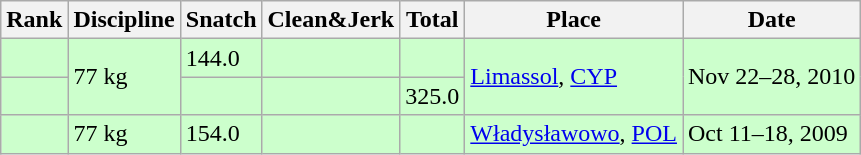<table class="wikitable">
<tr>
<th>Rank</th>
<th>Discipline</th>
<th>Snatch</th>
<th>Clean&Jerk</th>
<th>Total</th>
<th>Place</th>
<th>Date</th>
</tr>
<tr bgcolor=#CCFFCC>
<td></td>
<td rowspan=2>77 kg</td>
<td>144.0</td>
<td></td>
<td></td>
<td rowspan=2><a href='#'>Limassol</a>, <a href='#'>CYP</a></td>
<td rowspan=2>Nov 22–28, 2010</td>
</tr>
<tr bgcolor=#CCFFCC>
<td></td>
<td></td>
<td></td>
<td>325.0</td>
</tr>
<tr bgcolor=#CCFFCC>
<td></td>
<td>77 kg</td>
<td>154.0</td>
<td></td>
<td></td>
<td><a href='#'>Władysławowo</a>, <a href='#'>POL</a></td>
<td>Oct 11–18, 2009</td>
</tr>
</table>
